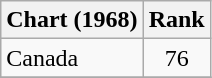<table class="wikitable">
<tr>
<th>Chart (1968)</th>
<th style="text-align:center;">Rank</th>
</tr>
<tr>
<td>Canada </td>
<td style="text-align:center;">76</td>
</tr>
<tr>
</tr>
</table>
